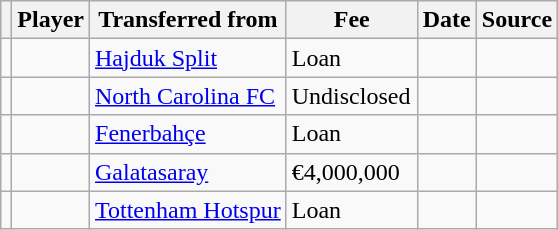<table class="wikitable plainrowheaders sortable">
<tr>
<th></th>
<th scope="col">Player</th>
<th>Transferred from</th>
<th style="width: 80px;">Fee</th>
<th scope="col">Date</th>
<th scope="col">Source</th>
</tr>
<tr>
<td align="center"></td>
<td> </td>
<td> <a href='#'>Hajduk Split</a></td>
<td>Loan</td>
<td></td>
<td></td>
</tr>
<tr>
<td align="center"></td>
<td> </td>
<td> <a href='#'>North Carolina FC</a></td>
<td>Undisclosed</td>
<td></td>
<td></td>
</tr>
<tr>
<td align="center"></td>
<td> </td>
<td> <a href='#'>Fenerbahçe</a></td>
<td>Loan</td>
<td></td>
<td></td>
</tr>
<tr>
<td align="center"></td>
<td> </td>
<td> <a href='#'>Galatasaray</a></td>
<td>€4,000,000</td>
<td></td>
<td></td>
</tr>
<tr>
<td align="center"></td>
<td> </td>
<td> <a href='#'>Tottenham Hotspur</a></td>
<td>Loan</td>
<td></td>
<td></td>
</tr>
</table>
